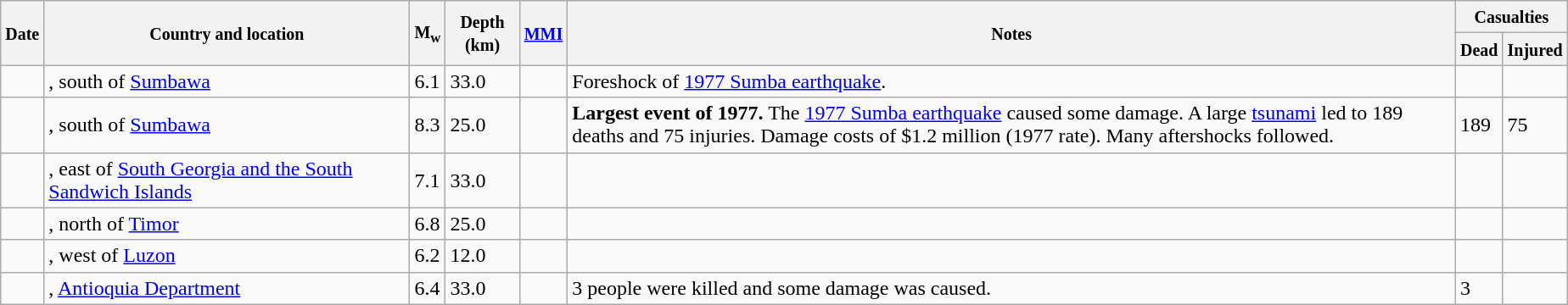<table class="wikitable sortable sort-under" style="border:1px black; margin-left:1em;">
<tr>
<th rowspan="2"><small>Date</small></th>
<th rowspan="2" style="width: 280px"><small>Country and location</small></th>
<th rowspan="2"><small>M<sub>w</sub></small></th>
<th rowspan="2"><small>Depth (km)</small></th>
<th rowspan="2"><small><a href='#'>MMI</a></small></th>
<th rowspan="2" class="unsortable"><small>Notes</small></th>
<th colspan="2"><small>Casualties</small></th>
</tr>
<tr>
<th><small>Dead</small></th>
<th><small>Injured</small></th>
</tr>
<tr>
<td></td>
<td>, south of <a href='#'>Sumbawa</a></td>
<td>6.1</td>
<td>33.0</td>
<td></td>
<td>Foreshock of <a href='#'>1977 Sumba earthquake</a>.</td>
<td></td>
<td></td>
</tr>
<tr>
<td></td>
<td>, south of <a href='#'>Sumbawa</a></td>
<td>8.3</td>
<td>25.0</td>
<td></td>
<td><strong>Largest event of 1977.</strong> The <a href='#'>1977 Sumba earthquake</a> caused some damage. A large <a href='#'>tsunami</a> led to 189 deaths and 75 injuries. Damage costs of $1.2 million (1977 rate). Many aftershocks followed.</td>
<td>189</td>
<td>75</td>
</tr>
<tr>
<td></td>
<td>, east of <a href='#'>South Georgia and the South Sandwich Islands</a></td>
<td>7.1</td>
<td>33.0</td>
<td></td>
<td></td>
<td></td>
<td></td>
</tr>
<tr>
<td></td>
<td>, north of <a href='#'>Timor</a></td>
<td>6.8</td>
<td>25.0</td>
<td></td>
<td></td>
<td></td>
<td></td>
</tr>
<tr>
<td></td>
<td>, west of <a href='#'>Luzon</a></td>
<td>6.2</td>
<td>12.0</td>
<td></td>
<td></td>
<td></td>
<td></td>
</tr>
<tr>
<td></td>
<td>, <a href='#'>Antioquia Department</a></td>
<td>6.4</td>
<td>33.0</td>
<td></td>
<td>3 people were killed and some damage was caused.</td>
<td>3</td>
<td></td>
</tr>
</table>
